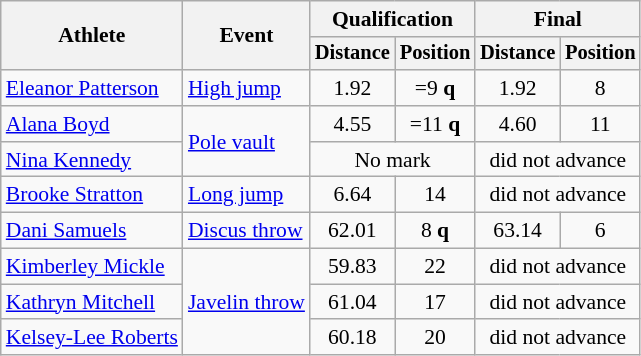<table class=wikitable style="font-size:90%">
<tr>
<th rowspan="2">Athlete</th>
<th rowspan="2">Event</th>
<th colspan="2">Qualification</th>
<th colspan="2">Final</th>
</tr>
<tr style="font-size:95%">
<th>Distance</th>
<th>Position</th>
<th>Distance</th>
<th>Position</th>
</tr>
<tr style=text-align:center>
<td style=text-align:left><a href='#'>Eleanor Patterson</a></td>
<td style=text-align:left><a href='#'>High jump</a></td>
<td>1.92</td>
<td>=9 <strong>q</strong></td>
<td>1.92</td>
<td>8</td>
</tr>
<tr style=text-align:center>
<td style=text-align:left><a href='#'>Alana Boyd</a></td>
<td style=text-align:left rowspan=2><a href='#'>Pole vault</a></td>
<td>4.55</td>
<td>=11 <strong>q</strong></td>
<td>4.60</td>
<td>11</td>
</tr>
<tr style=text-align:center>
<td style=text-align:left><a href='#'>Nina Kennedy</a></td>
<td colspan=2>No mark</td>
<td colspan=2>did not advance</td>
</tr>
<tr style=text-align:center>
<td style=text-align:left><a href='#'>Brooke Stratton</a></td>
<td style=text-align:left><a href='#'>Long jump</a></td>
<td>6.64</td>
<td>14</td>
<td colspan=2>did not advance</td>
</tr>
<tr style=text-align:center>
<td style=text-align:left><a href='#'>Dani Samuels</a></td>
<td style=text-align:left><a href='#'>Discus throw</a></td>
<td>62.01</td>
<td>8 <strong>q</strong></td>
<td>63.14</td>
<td>6</td>
</tr>
<tr style=text-align:center>
<td style=text-align:left><a href='#'>Kimberley Mickle</a></td>
<td style=text-align:left rowspan=3><a href='#'>Javelin throw</a></td>
<td>59.83</td>
<td>22</td>
<td colspan=2>did not advance</td>
</tr>
<tr style=text-align:center>
<td style=text-align:left><a href='#'>Kathryn Mitchell</a></td>
<td>61.04</td>
<td>17</td>
<td colspan=2>did not advance</td>
</tr>
<tr style=text-align:center>
<td style=text-align:left><a href='#'>Kelsey-Lee Roberts</a></td>
<td>60.18</td>
<td>20</td>
<td colspan=2>did not advance</td>
</tr>
</table>
